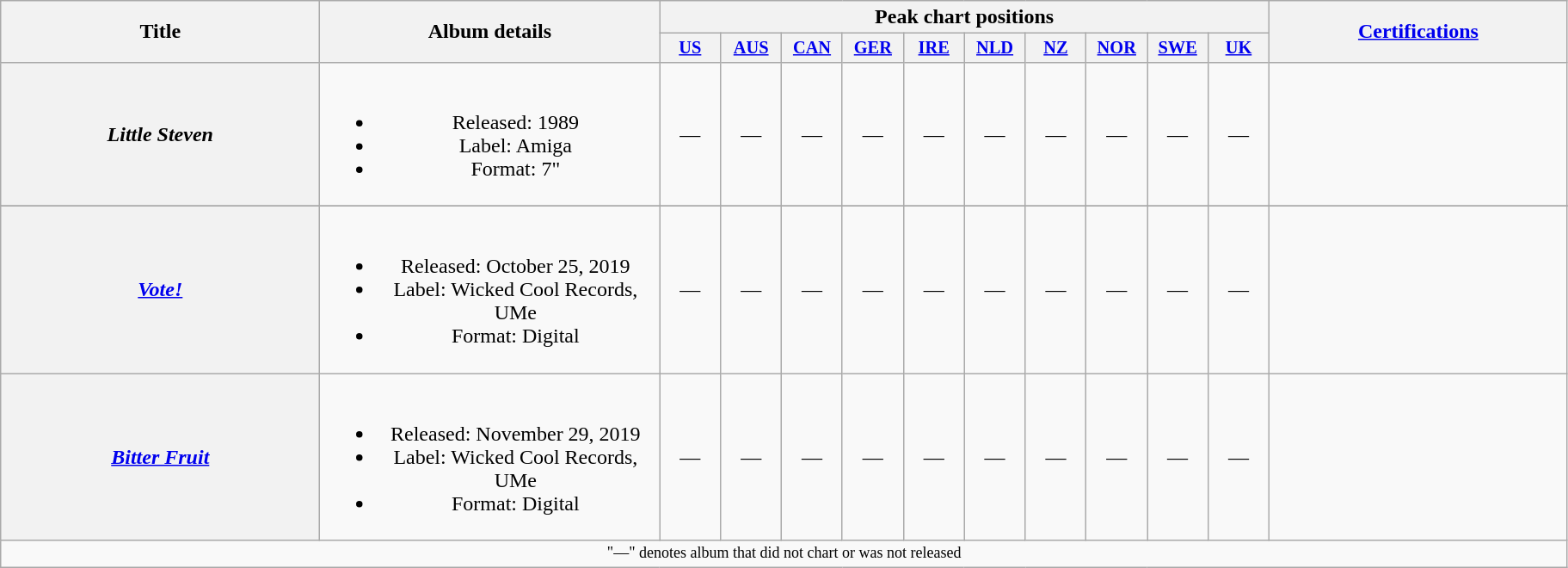<table class="wikitable plainrowheaders" style="text-align:center;">
<tr>
<th scope="col" rowspan="2" style="width:15em;">Title</th>
<th scope="col" rowspan="2" style="width:16em;">Album details</th>
<th scope="col" colspan="10">Peak chart positions</th>
<th scope="col" rowspan="2" style="width:14em;"><a href='#'>Certifications</a></th>
</tr>
<tr>
<th scope="col" style="width:3em;font-size:85%;"><a href='#'>US</a></th>
<th scope="col" style="width:3em;font-size:85%;"><a href='#'>AUS</a></th>
<th scope="col" style="width:3em;font-size:85%;"><a href='#'>CAN</a></th>
<th scope="col" style="width:3em;font-size:85%;"><a href='#'>GER</a></th>
<th scope="col" style="width:3em;font-size:85%;"><a href='#'>IRE</a></th>
<th scope="col" style="width:3em;font-size:85%;"><a href='#'>NLD</a></th>
<th scope="col" style="width:3em;font-size:85%;"><a href='#'>NZ</a></th>
<th scope="col" style="width:3em;font-size:85%;"><a href='#'>NOR</a></th>
<th scope="col" style="width:3em;font-size:85%;"><a href='#'>SWE</a></th>
<th scope="col" style="width:3em;font-size:85%;"><a href='#'>UK</a><br></th>
</tr>
<tr>
<th scope="row"><em>Little Steven</em></th>
<td><br><ul><li>Released: 1989</li><li>Label: Amiga</li><li>Format: 7"</li></ul></td>
<td>—</td>
<td>—</td>
<td>—</td>
<td>—</td>
<td>—</td>
<td>—</td>
<td>—</td>
<td>—</td>
<td>—</td>
<td>—</td>
<td></td>
</tr>
<tr>
</tr>
<tr>
<th scope="row"><em><a href='#'>Vote!</a></em></th>
<td><br><ul><li>Released: October 25, 2019</li><li>Label: Wicked Cool Records, UMe</li><li>Format: Digital</li></ul></td>
<td>—</td>
<td>—</td>
<td>—</td>
<td>—</td>
<td>—</td>
<td>—</td>
<td>—</td>
<td>—</td>
<td>—</td>
<td>—</td>
<td></td>
</tr>
<tr>
<th scope="row"><em><a href='#'>Bitter Fruit</a></em></th>
<td><br><ul><li>Released: November 29, 2019</li><li>Label: Wicked Cool Records, UMe</li><li>Format: Digital</li></ul></td>
<td>—</td>
<td>—</td>
<td>—</td>
<td>—</td>
<td>—</td>
<td>—</td>
<td>—</td>
<td>—</td>
<td>—</td>
<td>—</td>
<td></td>
</tr>
<tr>
<td colspan="14" style="font-size:9pt">"—" denotes album that did not chart or was not released</td>
</tr>
</table>
